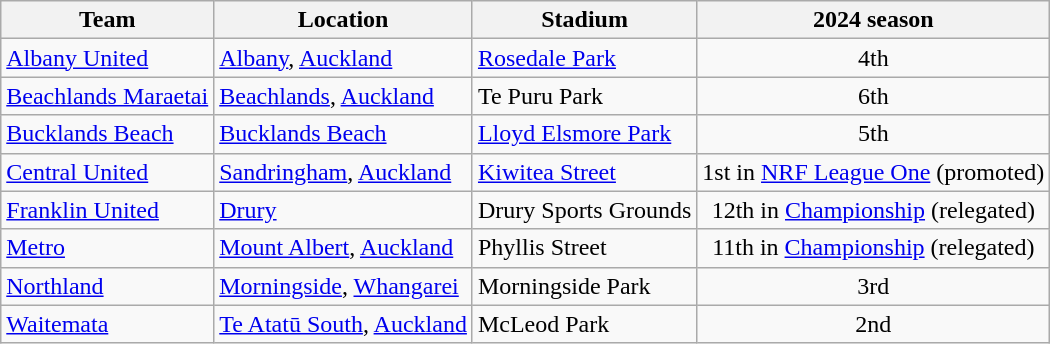<table class="wikitable sortable">
<tr>
<th>Team</th>
<th>Location</th>
<th>Stadium</th>
<th>2024 season</th>
</tr>
<tr>
<td><a href='#'>Albany United</a></td>
<td><a href='#'>Albany</a>, <a href='#'>Auckland</a></td>
<td><a href='#'>Rosedale Park</a></td>
<td align="center">4th</td>
</tr>
<tr>
<td><a href='#'>Beachlands Maraetai</a></td>
<td><a href='#'>Beachlands</a>, <a href='#'>Auckland</a></td>
<td>Te Puru Park</td>
<td align="center">6th</td>
</tr>
<tr>
<td><a href='#'>Bucklands Beach</a></td>
<td><a href='#'>Bucklands Beach</a></td>
<td><a href='#'>Lloyd Elsmore Park</a></td>
<td align="center">5th</td>
</tr>
<tr>
<td><a href='#'>Central United</a></td>
<td><a href='#'>Sandringham</a>, <a href='#'>Auckland</a></td>
<td><a href='#'>Kiwitea Street</a></td>
<td align="center">1st in <a href='#'>NRF League One</a> (promoted)</td>
</tr>
<tr>
<td><a href='#'>Franklin United</a></td>
<td><a href='#'>Drury</a></td>
<td>Drury Sports Grounds</td>
<td align="center">12th in <a href='#'>Championship</a> (relegated)</td>
</tr>
<tr>
<td><a href='#'>Metro</a></td>
<td><a href='#'>Mount Albert</a>, <a href='#'>Auckland</a></td>
<td>Phyllis Street</td>
<td align="center">11th in <a href='#'>Championship</a> (relegated)</td>
</tr>
<tr>
<td><a href='#'>Northland</a></td>
<td><a href='#'>Morningside</a>, <a href='#'>Whangarei</a></td>
<td>Morningside Park</td>
<td align="center">3rd</td>
</tr>
<tr>
<td><a href='#'>Waitemata</a></td>
<td><a href='#'>Te Atatū South</a>, <a href='#'>Auckland</a></td>
<td>McLeod Park</td>
<td align="center">2nd</td>
</tr>
</table>
